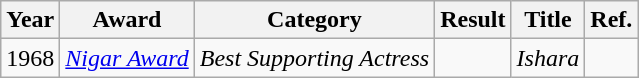<table class="wikitable">
<tr>
<th>Year</th>
<th>Award</th>
<th>Category</th>
<th>Result</th>
<th>Title</th>
<th>Ref.</th>
</tr>
<tr>
<td>1968</td>
<td><em><a href='#'>Nigar Award</a></em></td>
<td><em>Best Supporting Actress</em></td>
<td></td>
<td><em>Ishara</em></td>
<td></td>
</tr>
</table>
